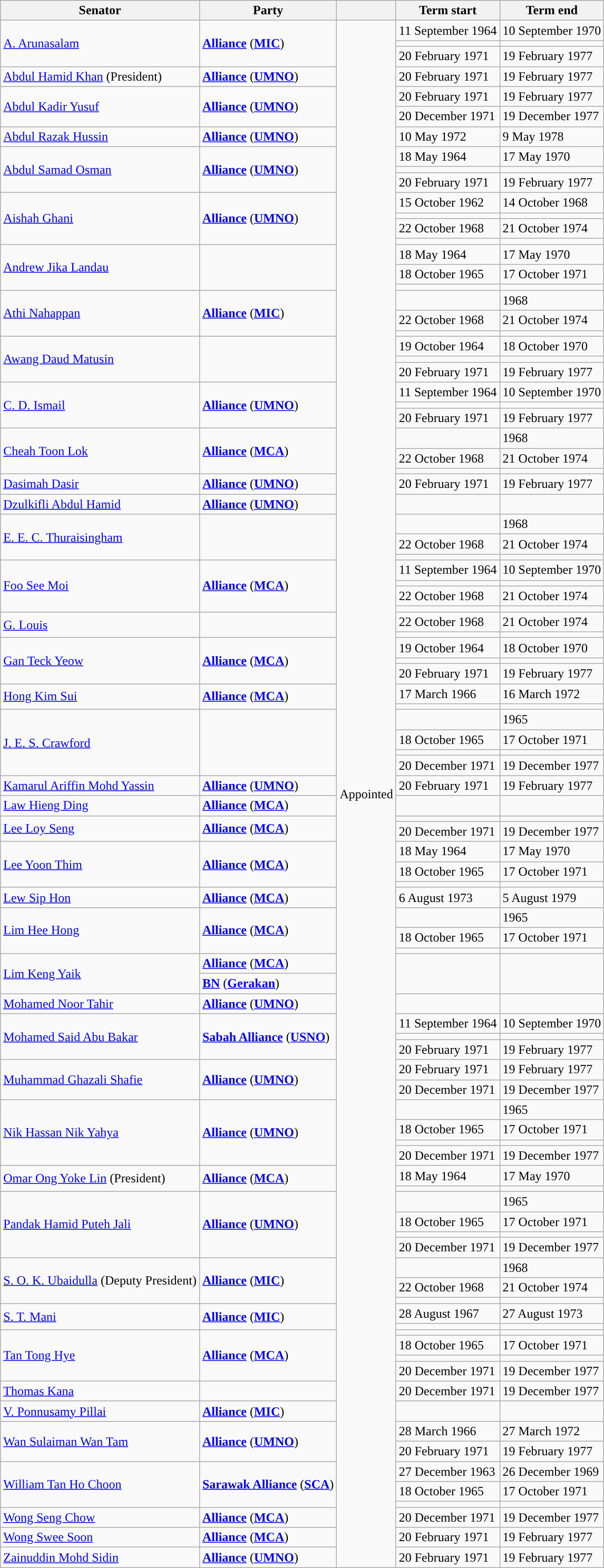<table class="wikitable sortable">
<tr>
<th>Senator</th>
<th>Party</th>
<th></th>
<th>Term start</th>
<th>Term end</th>
</tr>
<tr>
<td rowspan=3><a href='#'>A. Arunasalam</a></td>
<td rowspan=3><strong><a href='#'>Alliance</a></strong> (<strong><a href='#'>MIC</a></strong>)</td>
<td rowspan=97>Appointed</td>
<td>11 September 1964</td>
<td>10 September 1970</td>
</tr>
<tr>
<td></td>
<td></td>
</tr>
<tr>
<td>20 February 1971</td>
<td>19 February 1977</td>
</tr>
<tr>
<td><a href='#'>Abdul Hamid Khan</a> (President)</td>
<td><strong><a href='#'>Alliance</a></strong> (<strong><a href='#'>UMNO</a></strong>)</td>
<td>20 February 1971</td>
<td>19 February 1977</td>
</tr>
<tr>
<td rowspan=2><a href='#'>Abdul Kadir Yusuf</a></td>
<td rowspan=2><strong><a href='#'>Alliance</a></strong> (<strong><a href='#'>UMNO</a></strong>)</td>
<td>20 February 1971</td>
<td>19 February 1977</td>
</tr>
<tr>
<td>20 December 1971</td>
<td>19 December 1977</td>
</tr>
<tr>
<td><a href='#'>Abdul Razak Hussin</a></td>
<td><strong><a href='#'>Alliance</a></strong> (<strong><a href='#'>UMNO</a></strong>)</td>
<td>10 May 1972</td>
<td>9 May 1978</td>
</tr>
<tr>
<td rowspan=3><a href='#'>Abdul Samad Osman</a></td>
<td rowspan=3><strong><a href='#'>Alliance</a></strong> (<strong><a href='#'>UMNO</a></strong>)</td>
<td>18 May 1964</td>
<td>17 May 1970</td>
</tr>
<tr>
<td></td>
<td></td>
</tr>
<tr>
<td>20 February 1971</td>
<td>19 February 1977</td>
</tr>
<tr>
<td rowspan=4><a href='#'>Aishah Ghani</a></td>
<td rowspan=4><strong><a href='#'>Alliance</a></strong> (<strong><a href='#'>UMNO</a></strong>)</td>
<td>15 October 1962</td>
<td>14 October 1968</td>
</tr>
<tr>
<td></td>
<td></td>
</tr>
<tr>
<td>22 October 1968</td>
<td>21 October 1974</td>
</tr>
<tr>
<td></td>
<td></td>
</tr>
<tr>
<td rowspan=3><a href='#'>Andrew Jika Landau</a></td>
<td rowspan=3></td>
<td>18 May 1964</td>
<td>17 May 1970</td>
</tr>
<tr>
<td>18 October 1965</td>
<td>17 October 1971</td>
</tr>
<tr>
<td></td>
<td></td>
</tr>
<tr>
<td rowspan=3><a href='#'>Athi Nahappan</a></td>
<td rowspan=3><strong><a href='#'>Alliance</a></strong> (<strong><a href='#'>MIC</a></strong>)</td>
<td></td>
<td>1968</td>
</tr>
<tr>
<td>22 October 1968</td>
<td>21 October 1974</td>
</tr>
<tr>
<td></td>
<td></td>
</tr>
<tr>
<td rowspan=3><a href='#'>Awang Daud Matusin</a></td>
<td rowspan=3></td>
<td>19 October 1964</td>
<td>18 October 1970</td>
</tr>
<tr>
<td></td>
<td></td>
</tr>
<tr>
<td>20 February 1971</td>
<td>19 February 1977</td>
</tr>
<tr>
<td rowspan=3><a href='#'>C. D. Ismail</a></td>
<td rowspan=3><strong><a href='#'>Alliance</a></strong> (<strong><a href='#'>UMNO</a></strong>)</td>
<td>11 September 1964</td>
<td>10 September 1970</td>
</tr>
<tr>
<td></td>
<td></td>
</tr>
<tr>
<td>20 February 1971</td>
<td>19 February 1977</td>
</tr>
<tr>
<td rowspan=3><a href='#'>Cheah Toon Lok</a></td>
<td rowspan=3><strong><a href='#'>Alliance</a></strong> (<strong><a href='#'>MCA</a></strong>)</td>
<td></td>
<td>1968</td>
</tr>
<tr>
<td>22 October 1968</td>
<td>21 October 1974</td>
</tr>
<tr>
<td></td>
<td></td>
</tr>
<tr>
<td><a href='#'>Dasimah Dasir</a></td>
<td><strong><a href='#'>Alliance</a></strong> (<strong><a href='#'>UMNO</a></strong>)</td>
<td>20 February 1971</td>
<td>19 February 1977</td>
</tr>
<tr>
<td><a href='#'>Dzulkifli Abdul Hamid</a></td>
<td><strong><a href='#'>Alliance</a></strong> (<strong><a href='#'>UMNO</a></strong>)</td>
<td></td>
<td></td>
</tr>
<tr>
<td rowspan=3><a href='#'>E. E. C. Thuraisingham</a></td>
<td rowspan=3></td>
<td></td>
<td>1968</td>
</tr>
<tr>
<td>22 October 1968</td>
<td>21 October 1974</td>
</tr>
<tr>
<td></td>
<td></td>
</tr>
<tr>
<td rowspan=4><a href='#'>Foo See Moi</a></td>
<td rowspan=4><strong><a href='#'>Alliance</a></strong> (<strong><a href='#'>MCA</a></strong>)</td>
<td>11 September 1964</td>
<td>10 September 1970</td>
</tr>
<tr>
<td></td>
<td></td>
</tr>
<tr>
<td>22 October 1968</td>
<td>21 October 1974</td>
</tr>
<tr>
<td></td>
<td></td>
</tr>
<tr>
<td rowspan=2><a href='#'>G. Louis</a></td>
<td rowspan=2></td>
<td>22 October 1968</td>
<td>21 October 1974</td>
</tr>
<tr>
<td></td>
<td></td>
</tr>
<tr>
<td rowspan=3><a href='#'>Gan Teck Yeow</a></td>
<td rowspan=3><strong><a href='#'>Alliance</a></strong> (<strong><a href='#'>MCA</a></strong>)</td>
<td>19 October 1964</td>
<td>18 October 1970</td>
</tr>
<tr>
<td></td>
<td></td>
</tr>
<tr>
<td>20 February 1971</td>
<td>19 February 1977</td>
</tr>
<tr>
<td rowspan=2><a href='#'>Hong Kim Sui</a></td>
<td rowspan=2><strong><a href='#'>Alliance</a></strong> (<strong><a href='#'>MCA</a></strong>)</td>
<td>17 March 1966</td>
<td>16 March 1972</td>
</tr>
<tr>
<td></td>
<td></td>
</tr>
<tr>
<td rowspan=4><a href='#'>J. E. S. Crawford</a></td>
<td rowspan=4></td>
<td></td>
<td>1965</td>
</tr>
<tr>
<td>18 October 1965</td>
<td>17 October 1971</td>
</tr>
<tr>
<td></td>
<td></td>
</tr>
<tr>
<td>20 December 1971</td>
<td>19 December 1977</td>
</tr>
<tr>
<td><a href='#'>Kamarul Ariffin Mohd Yassin</a></td>
<td><strong><a href='#'>Alliance</a></strong> (<strong><a href='#'>UMNO</a></strong>)</td>
<td>20 February 1971</td>
<td>19 February 1977</td>
</tr>
<tr>
<td><a href='#'>Law Hieng Ding</a></td>
<td><strong><a href='#'>Alliance</a></strong> (<strong><a href='#'>MCA</a></strong>)</td>
<td></td>
<td></td>
</tr>
<tr>
<td rowspan=2><a href='#'>Lee Loy Seng</a></td>
<td rowspan=2><strong><a href='#'>Alliance</a></strong> (<strong><a href='#'>MCA</a></strong>)</td>
<td></td>
<td></td>
</tr>
<tr>
<td>20 December 1971</td>
<td>19 December 1977</td>
</tr>
<tr>
<td rowspan=3><a href='#'>Lee Yoon Thim</a></td>
<td rowspan=3><strong><a href='#'>Alliance</a></strong> (<strong><a href='#'>MCA</a></strong>)</td>
<td>18 May 1964</td>
<td>17 May 1970</td>
</tr>
<tr>
<td>18 October 1965</td>
<td>17 October 1971</td>
</tr>
<tr>
<td></td>
<td></td>
</tr>
<tr>
<td><a href='#'>Lew Sip Hon</a></td>
<td><strong><a href='#'>Alliance</a></strong> (<strong><a href='#'>MCA</a></strong>)</td>
<td>6 August 1973</td>
<td>5 August 1979</td>
</tr>
<tr>
<td rowspan=3><a href='#'>Lim Hee Hong</a></td>
<td rowspan=3><strong><a href='#'>Alliance</a></strong> (<strong><a href='#'>MCA</a></strong>)</td>
<td></td>
<td>1965</td>
</tr>
<tr>
<td>18 October 1965</td>
<td>17 October 1971</td>
</tr>
<tr>
<td></td>
<td></td>
</tr>
<tr>
<td rowspan=2><a href='#'>Lim Keng Yaik</a></td>
<td><strong><a href='#'>Alliance</a></strong> (<strong><a href='#'>MCA</a></strong>)</td>
<td rowspan=2></td>
<td rowspan=2></td>
</tr>
<tr>
<td><strong><a href='#'>BN</a></strong> (<strong><a href='#'>Gerakan</a></strong>)</td>
</tr>
<tr>
<td><a href='#'>Mohamed Noor Tahir</a></td>
<td><strong><a href='#'>Alliance</a></strong> (<strong><a href='#'>UMNO</a></strong>)</td>
<td></td>
<td></td>
</tr>
<tr>
<td rowspan=3><a href='#'>Mohamed Said Abu Bakar</a></td>
<td rowspan=3><strong><a href='#'>Sabah Alliance</a></strong> (<strong><a href='#'>USNO</a></strong>)</td>
<td>11 September 1964</td>
<td>10 September 1970</td>
</tr>
<tr>
<td></td>
<td></td>
</tr>
<tr>
<td>20 February 1971</td>
<td>19 February 1977</td>
</tr>
<tr>
<td rowspan=2><a href='#'>Muhammad Ghazali Shafie</a></td>
<td rowspan=2><strong><a href='#'>Alliance</a></strong> (<strong><a href='#'>UMNO</a></strong>)</td>
<td>20 February 1971</td>
<td>19 February 1977</td>
</tr>
<tr>
<td>20 December 1971</td>
<td>19 December 1977</td>
</tr>
<tr>
<td rowspan=4><a href='#'>Nik Hassan Nik Yahya</a></td>
<td rowspan=4><strong><a href='#'>Alliance</a></strong> (<strong><a href='#'>UMNO</a></strong>)</td>
<td></td>
<td>1965</td>
</tr>
<tr>
<td>18 October 1965</td>
<td>17 October 1971</td>
</tr>
<tr>
<td></td>
<td></td>
</tr>
<tr>
<td>20 December 1971</td>
<td>19 December 1977</td>
</tr>
<tr>
<td rowspan=2><a href='#'>Omar Ong Yoke Lin</a> (President)</td>
<td rowspan=2><strong><a href='#'>Alliance</a></strong> (<strong><a href='#'>MCA</a></strong>)</td>
<td>18 May 1964</td>
<td>17 May 1970</td>
</tr>
<tr>
<td></td>
<td></td>
</tr>
<tr>
<td rowspan=4><a href='#'>Pandak Hamid Puteh Jali</a></td>
<td rowspan=4><strong><a href='#'>Alliance</a></strong> (<strong><a href='#'>UMNO</a></strong>)</td>
<td></td>
<td>1965</td>
</tr>
<tr>
<td>18 October 1965</td>
<td>17 October 1971</td>
</tr>
<tr>
<td></td>
<td></td>
</tr>
<tr>
<td>20 December 1971</td>
<td>19 December 1977</td>
</tr>
<tr>
<td rowspan=3><a href='#'>S. O. K. Ubaidulla</a> (Deputy President)</td>
<td rowspan=3><strong><a href='#'>Alliance</a></strong> (<strong><a href='#'>MIC</a></strong>)</td>
<td></td>
<td>1968</td>
</tr>
<tr>
<td>22 October 1968</td>
<td>21 October 1974</td>
</tr>
<tr>
<td></td>
<td></td>
</tr>
<tr>
<td rowspan=2><a href='#'>S. T. Mani</a></td>
<td rowspan=2><strong><a href='#'>Alliance</a></strong> (<strong><a href='#'>MIC</a></strong>)</td>
<td>28 August 1967</td>
<td>27 August 1973</td>
</tr>
<tr>
<td></td>
<td></td>
</tr>
<tr>
<td rowspan=4><a href='#'>Tan Tong Hye</a></td>
<td rowspan=4><strong><a href='#'>Alliance</a></strong> (<strong><a href='#'>MCA</a></strong>)</td>
<td></td>
<td></td>
</tr>
<tr>
<td>18 October 1965</td>
<td>17 October 1971</td>
</tr>
<tr>
<td></td>
<td></td>
</tr>
<tr>
<td>20 December 1971</td>
<td>19 December 1977</td>
</tr>
<tr>
<td><a href='#'>Thomas Kana</a></td>
<td></td>
<td>20 December 1971</td>
<td>19 December 1977</td>
</tr>
<tr>
<td><a href='#'>V. Ponnusamy Pillai</a></td>
<td><strong><a href='#'>Alliance</a></strong> (<strong><a href='#'>MIC</a></strong>)</td>
<td></td>
<td></td>
</tr>
<tr>
<td rowspan=2><a href='#'>Wan Sulaiman Wan Tam</a></td>
<td rowspan=2><strong><a href='#'>Alliance</a></strong> (<strong><a href='#'>UMNO</a></strong>)</td>
<td>28 March 1966</td>
<td>27 March 1972</td>
</tr>
<tr>
<td>20 February 1971</td>
<td>19 February 1977</td>
</tr>
<tr>
<td rowspan=3><a href='#'>William Tan Ho Choon</a></td>
<td rowspan=3><strong><a href='#'>Sarawak Alliance</a></strong> (<strong><a href='#'>SCA</a></strong>)</td>
<td>27 December 1963</td>
<td>26 December 1969</td>
</tr>
<tr>
<td>18 October 1965</td>
<td>17 October 1971</td>
</tr>
<tr>
<td></td>
<td></td>
</tr>
<tr>
<td><a href='#'>Wong Seng Chow</a></td>
<td><strong><a href='#'>Alliance</a></strong> (<strong><a href='#'>MCA</a></strong>)</td>
<td>20 December 1971</td>
<td>19 December 1977</td>
</tr>
<tr>
<td><a href='#'>Wong Swee Soon</a></td>
<td><strong><a href='#'>Alliance</a></strong> (<strong><a href='#'>MCA</a></strong>)</td>
<td>20 February 1971</td>
<td>19 February 1977</td>
</tr>
<tr>
<td><a href='#'>Zainuddin Mohd Sidin</a></td>
<td><strong><a href='#'>Alliance</a></strong> (<strong><a href='#'>UMNO</a></strong>)</td>
<td>20 February 1971</td>
<td>19 February 1977</td>
</tr>
</table>
